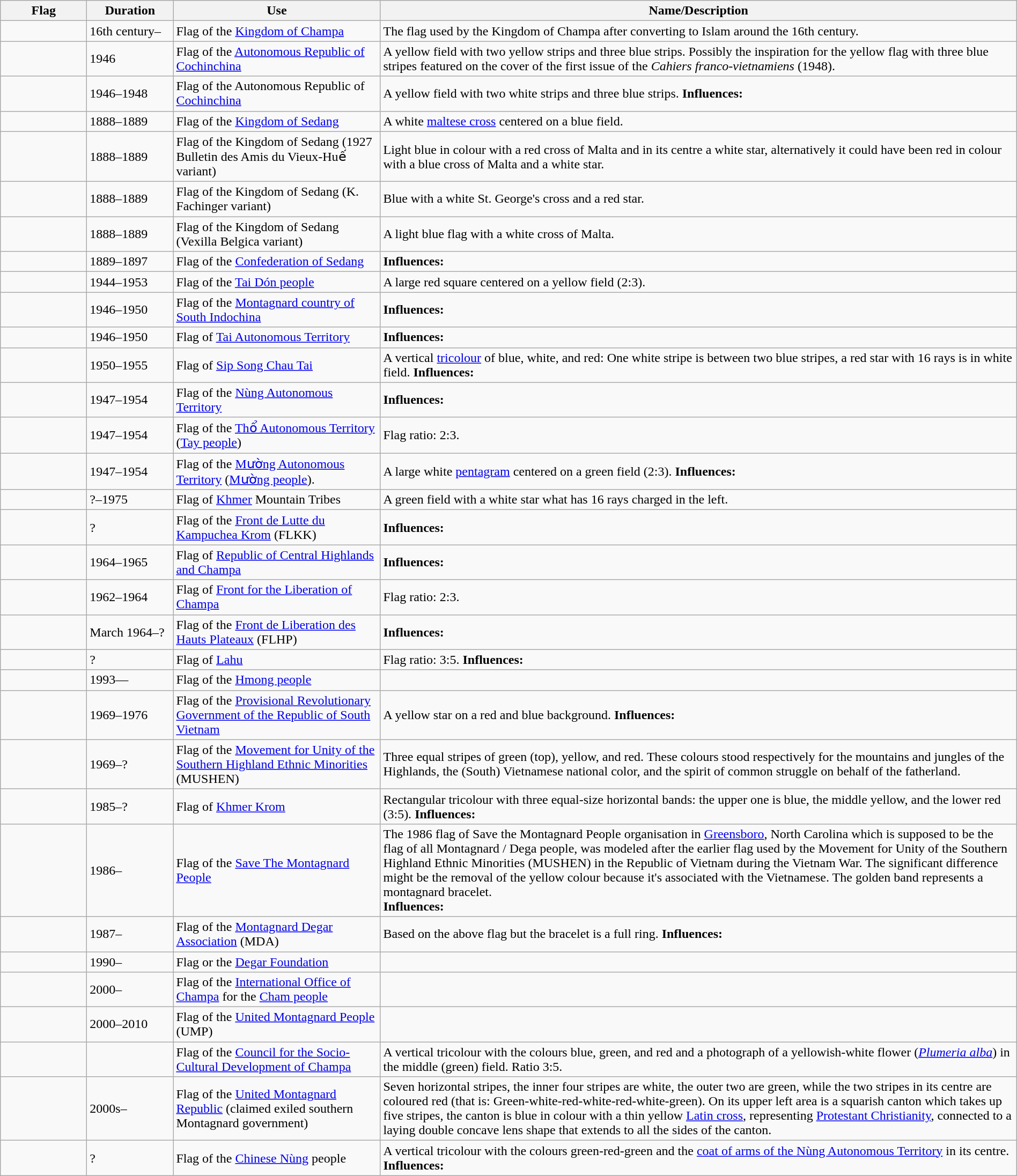<table class="wikitable" style="width:100%">
<tr>
<th width="100px">Flag</th>
<th width="100px">Duration</th>
<th width="250px">Use</th>
<th style="min-width:250px">Name/Description</th>
</tr>
<tr>
<td></td>
<td>16th century–</td>
<td>Flag of the <a href='#'>Kingdom of Champa</a></td>
<td>The flag used by the Kingdom of Champa after converting to Islam around the 16th century.</td>
</tr>
<tr>
<td></td>
<td>1946</td>
<td>Flag of the <a href='#'>Autonomous Republic of Cochinchina</a></td>
<td>A yellow field with two yellow strips and three blue strips. Possibly the inspiration for the yellow flag with three blue stripes featured on the cover of the first issue of the <em>Cahiers franco-vietnamiens</em> (1948).</td>
</tr>
<tr>
<td></td>
<td>1946–1948</td>
<td>Flag of the Autonomous Republic of <a href='#'>Cochinchina</a></td>
<td>A yellow field with two white strips and three blue strips. <strong>Influences:</strong> </td>
</tr>
<tr>
<td></td>
<td>1888–1889</td>
<td>Flag of the <a href='#'>Kingdom of Sedang</a></td>
<td>A white <a href='#'>maltese cross</a> centered on a blue field.</td>
</tr>
<tr>
<td></td>
<td>1888–1889</td>
<td>Flag of the Kingdom of Sedang (1927 Bulletin des Amis du Vieux-Huế variant)</td>
<td>Light blue in colour with a red cross of Malta and in its centre a white star, alternatively it could have been red in colour with a blue cross of Malta and a white star.</td>
</tr>
<tr>
<td></td>
<td>1888–1889</td>
<td>Flag of the Kingdom of Sedang (K. Fachinger variant)</td>
<td>Blue with a white St. George's cross and a red star.</td>
</tr>
<tr>
<td></td>
<td>1888–1889</td>
<td>Flag of the Kingdom of Sedang (Vexilla Belgica variant)</td>
<td>A light blue flag with a white cross of Malta.</td>
</tr>
<tr>
<td></td>
<td>1889–1897</td>
<td>Flag of the <a href='#'>Confederation of Sedang</a></td>
<td><strong>Influences:</strong> </td>
</tr>
<tr>
<td></td>
<td>1944–1953</td>
<td>Flag of the <a href='#'>Tai Dón people</a></td>
<td>A large red square centered on a yellow field (2:3).</td>
</tr>
<tr>
<td></td>
<td>1946–1950</td>
<td>Flag of the <a href='#'>Montagnard country of South Indochina</a></td>
<td><strong>Influences:</strong> </td>
</tr>
<tr>
<td></td>
<td>1946–1950</td>
<td>Flag of <a href='#'>Tai Autonomous Territory</a></td>
<td><strong>Influences:</strong> </td>
</tr>
<tr>
<td></td>
<td>1950–1955</td>
<td>Flag of <a href='#'>Sip Song Chau Tai</a></td>
<td>A vertical <a href='#'>tricolour</a> of blue, white, and red: One white stripe is between two blue stripes, a red star with 16 rays is in white field. <strong>Influences:</strong> </td>
</tr>
<tr>
<td></td>
<td>1947–1954</td>
<td>Flag of the <a href='#'>Nùng Autonomous Territory</a></td>
<td><strong>Influences:</strong> </td>
</tr>
<tr>
<td></td>
<td>1947–1954</td>
<td>Flag of the <a href='#'>Thổ Autonomous Territory</a> (<a href='#'>Tay people</a>)</td>
<td>Flag ratio: 2:3.</td>
</tr>
<tr>
<td></td>
<td>1947–1954</td>
<td>Flag of the <a href='#'>Mường Autonomous Territory</a> (<a href='#'>Mường people</a>).</td>
<td>A large white <a href='#'>pentagram</a> centered on a green field (2:3). <strong>Influences:</strong> </td>
</tr>
<tr>
<td></td>
<td>?–1975</td>
<td>Flag of <a href='#'>Khmer</a> Mountain Tribes</td>
<td>A green field with a white star what has 16 rays charged in the left.</td>
</tr>
<tr>
<td></td>
<td>?</td>
<td>Flag of the <a href='#'>Front de Lutte du Kampuchea Krom</a> (FLKK)</td>
<td><strong>Influences:</strong> </td>
</tr>
<tr>
<td></td>
<td>1964–1965</td>
<td>Flag of <a href='#'>Republic of Central Highlands and Champa</a></td>
<td><strong>Influences:</strong>  </td>
</tr>
<tr>
<td></td>
<td>1962–1964</td>
<td>Flag of <a href='#'>Front for the Liberation of Champa</a></td>
<td>Flag ratio: 2:3.</td>
</tr>
<tr>
<td></td>
<td>March 1964–?</td>
<td>Flag of the <a href='#'>Front de Liberation des Hauts Plateaux</a> (FLHP)</td>
<td><strong>Influences:</strong>  </td>
</tr>
<tr>
<td></td>
<td>?</td>
<td>Flag of <a href='#'>Lahu</a></td>
<td>Flag ratio: 3:5.  <strong>Influences:</strong> </td>
</tr>
<tr>
<td></td>
<td>1993—</td>
<td>Flag of the <a href='#'>Hmong people</a></td>
<td></td>
</tr>
<tr>
<td></td>
<td>1969–1976</td>
<td>Flag of the <a href='#'>Provisional Revolutionary Government of the Republic of South Vietnam</a></td>
<td>A yellow star on a red and blue background. <strong>Influences:</strong> </td>
</tr>
<tr>
<td></td>
<td>1969–?</td>
<td>Flag of the <a href='#'>Movement for Unity of the Southern Highland Ethnic Minorities</a> (MUSHEN)</td>
<td>Three equal stripes of green (top), yellow, and red. These colours stood respectively for the mountains and jungles of the Highlands, the (South) Vietnamese national color, and the spirit of common struggle on behalf of the fatherland.</td>
</tr>
<tr>
<td></td>
<td>1985–?</td>
<td>Flag of <a href='#'>Khmer Krom</a></td>
<td>Rectangular tricolour with three equal-size horizontal bands: the upper one is blue, the middle yellow, and the lower red (3:5). <strong>Influences:</strong> </td>
</tr>
<tr>
<td></td>
<td>1986–</td>
<td>Flag of the <a href='#'>Save The Montagnard People</a></td>
<td>The 1986 flag of Save the Montagnard People organisation in <a href='#'>Greensboro</a>, North Carolina which is supposed to be the flag of all Montagnard / Dega people, was modeled after the earlier flag used by the Movement for Unity of the Southern Highland Ethnic Minorities (MUSHEN) in the Republic of Vietnam during the Vietnam War. The significant difference might be the removal of the yellow colour because it's associated with the Vietnamese. The golden band represents a montagnard bracelet.<br><strong>Influences:</strong> </td>
</tr>
<tr>
<td></td>
<td>1987–</td>
<td>Flag of the <a href='#'>Montagnard Degar Association</a> (MDA)</td>
<td>Based on the above flag but the bracelet is a full ring. <strong>Influences:</strong> </td>
</tr>
<tr>
<td></td>
<td>1990–</td>
<td>Flag or the <a href='#'>Degar Foundation</a></td>
<td></td>
</tr>
<tr>
<td></td>
<td>2000–</td>
<td>Flag of the <a href='#'>International Office of Champa</a> for the <a href='#'>Cham people</a></td>
<td></td>
</tr>
<tr>
<td></td>
<td>2000–2010</td>
<td>Flag of the <a href='#'>United Montagnard People</a> (UMP)</td>
<td></td>
</tr>
<tr>
<td></td>
<td></td>
<td>Flag of the <a href='#'>Council for the Socio-Cultural Development of Champa</a></td>
<td>A vertical tricolour with the colours blue, green, and red and a photograph of a yellowish-white flower (<em><a href='#'>Plumeria alba</a></em>) in the middle (green) field. Ratio 3:5.</td>
</tr>
<tr>
<td></td>
<td>2000s–</td>
<td>Flag of the <a href='#'>United Montagnard Republic</a> (claimed exiled southern Montagnard government)</td>
<td>Seven horizontal stripes, the inner four stripes are white, the outer two are green, while the two stripes in its centre are coloured red (that is: Green-white-red-white-red-white-green). On its upper left area is a squarish canton which takes up five stripes, the canton is blue in colour with a thin yellow <a href='#'>Latin cross</a>, representing <a href='#'>Protestant Christianity</a>, connected to a laying double concave lens shape that extends to all the sides of the canton.</td>
</tr>
<tr>
<td></td>
<td>?</td>
<td>Flag of the <a href='#'>Chinese Nùng</a> people</td>
<td>A vertical tricolour with the colours green-red-green and the <a href='#'>coat of arms of the Nùng Autonomous Territory</a> in its centre. <strong>Influences:</strong> </td>
</tr>
</table>
